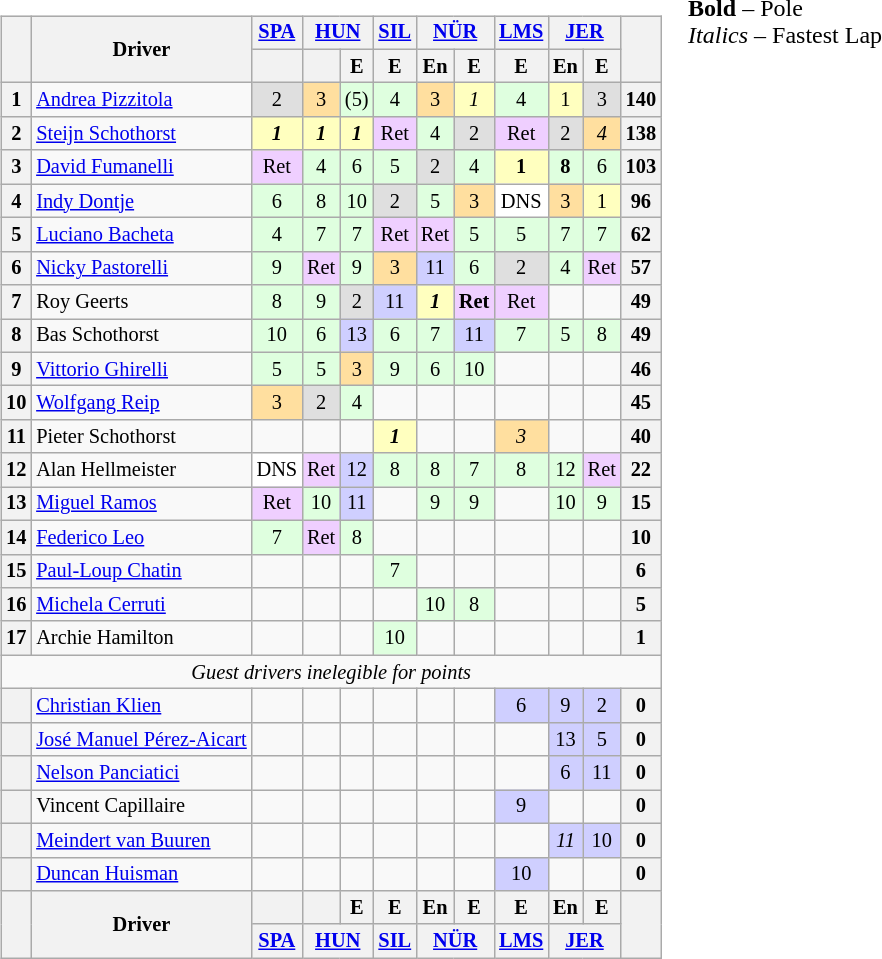<table>
<tr>
<td valign="top"><br><table align=left| class="wikitable" style="font-size: 85%; text-align: center">
<tr valign="top">
<th rowspan=2 valign=middle></th>
<th rowspan=2 valign=middle>Driver</th>
<th><a href='#'>SPA</a><br></th>
<th colspan=2><a href='#'>HUN</a><br></th>
<th><a href='#'>SIL</a><br></th>
<th colspan=2><a href='#'>NÜR</a><br></th>
<th><a href='#'>LMS</a><br></th>
<th colspan=2><a href='#'>JER</a><br></th>
<th rowspan=2 valign=middle>  </th>
</tr>
<tr>
<th></th>
<th></th>
<th>E</th>
<th>E</th>
<th>En</th>
<th>E</th>
<th>E</th>
<th>En</th>
<th>E</th>
</tr>
<tr>
<th>1</th>
<td align=left> <a href='#'>Andrea Pizzitola</a></td>
<td style="background:#dfdfdf;">2</td>
<td style="background:#ffdf9f;">3</td>
<td style="background:#dfffdf;">(5)</td>
<td style="background:#dfffdf;">4</td>
<td style="background:#ffdf9f;">3</td>
<td style="background:#ffffbf;"><em>1</em></td>
<td style="background:#dfffdf;">4</td>
<td style="background:#ffffbf;">1</td>
<td style="background:#dfdfdf;">3</td>
<th>140</th>
</tr>
<tr>
<th>2</th>
<td align=left> <a href='#'>Steijn Schothorst</a></td>
<td style="background:#ffffbf;"><strong><em>1</em></strong></td>
<td style="background:#ffffbf;"><strong><em>1</em></strong></td>
<td style="background:#ffffbf;"><strong><em>1</em></strong></td>
<td style="background:#efcfff;">Ret</td>
<td style="background:#dfffdf;">4</td>
<td style="background:#dfdfdf;">2</td>
<td style="background:#efcfff;">Ret</td>
<td style="background:#dfdfdf;">2</td>
<td style="background:#ffdf9f;"><em>4</em></td>
<th>138</th>
</tr>
<tr>
<th>3</th>
<td align=left> <a href='#'>David Fumanelli</a></td>
<td style="background:#efcfff;">Ret</td>
<td style="background:#dfffdf;">4</td>
<td style="background:#dfffdf;">6</td>
<td style="background:#dfffdf;">5</td>
<td style="background:#dfdfdf;">2</td>
<td style="background:#dfffdf;">4</td>
<td style="background:#ffffbf;"><strong>1</strong></td>
<td style="background:#dfffdf;"><strong>8</strong></td>
<td style="background:#dfffdf;">6</td>
<th>103</th>
</tr>
<tr>
<th>4</th>
<td align=left> <a href='#'>Indy Dontje</a></td>
<td style="background:#dfffdf;">6</td>
<td style="background:#dfffdf;">8</td>
<td style="background:#dfffdf;">10</td>
<td style="background:#dfdfdf;">2</td>
<td style="background:#dfffdf;">5</td>
<td style="background:#ffdf9f;">3</td>
<td style="background:#ffffff;">DNS</td>
<td style="background:#ffdf9f;">3</td>
<td style="background:#ffffbf;">1</td>
<th>96</th>
</tr>
<tr>
<th>5</th>
<td align=left> <a href='#'>Luciano Bacheta</a></td>
<td style="background:#dfffdf;">4</td>
<td style="background:#dfffdf;">7</td>
<td style="background:#dfffdf;">7</td>
<td style="background:#efcfff;">Ret</td>
<td style="background:#efcfff;">Ret</td>
<td style="background:#dfffdf;">5</td>
<td style="background:#dfffdf;">5</td>
<td style="background:#dfffdf;">7</td>
<td style="background:#dfffdf;">7</td>
<th>62</th>
</tr>
<tr>
<th>6</th>
<td align=left> <a href='#'>Nicky Pastorelli</a></td>
<td style="background:#dfffdf;">9</td>
<td style="background:#efcfff;">Ret</td>
<td style="background:#dfffdf;">9</td>
<td style="background:#ffdf9f;">3</td>
<td style="background:#cfcfff;">11</td>
<td style="background:#dfffdf;">6</td>
<td style="background:#dfdfdf;">2</td>
<td style="background:#dfffdf;">4</td>
<td style="background:#efcfff;">Ret</td>
<th>57</th>
</tr>
<tr>
<th>7</th>
<td align=left> Roy Geerts</td>
<td style="background:#dfffdf;">8</td>
<td style="background:#dfffdf;">9</td>
<td style="background:#dfdfdf;">2</td>
<td style="background:#cfcfff;">11</td>
<td style="background:#ffffbf;"><strong><em>1</em></strong></td>
<td style="background:#efcfff;"><strong>Ret</strong></td>
<td style="background:#efcfff;">Ret</td>
<td></td>
<td></td>
<th>49</th>
</tr>
<tr>
<th>8</th>
<td align=left> Bas Schothorst</td>
<td style="background:#dfffdf;">10</td>
<td style="background:#dfffdf;">6</td>
<td style="background:#cfcfff;">13</td>
<td style="background:#dfffdf;">6</td>
<td style="background:#dfffdf;">7</td>
<td style="background:#cfcfff;">11</td>
<td style="background:#dfffdf;">7</td>
<td style="background:#dfffdf;">5</td>
<td style="background:#dfffdf;">8</td>
<th>49</th>
</tr>
<tr>
<th>9</th>
<td align=left> <a href='#'>Vittorio Ghirelli</a></td>
<td style="background:#dfffdf;">5</td>
<td style="background:#dfffdf;">5</td>
<td style="background:#ffdf9f;">3</td>
<td style="background:#dfffdf;">9</td>
<td style="background:#dfffdf;">6</td>
<td style="background:#dfffdf;">10</td>
<td></td>
<td></td>
<td></td>
<th>46</th>
</tr>
<tr>
<th>10</th>
<td align=left> <a href='#'>Wolfgang Reip</a></td>
<td style="background:#ffdf9f;">3</td>
<td style="background:#dfdfdf;">2</td>
<td style="background:#dfffdf;">4</td>
<td></td>
<td></td>
<td></td>
<td></td>
<td></td>
<td></td>
<th>45</th>
</tr>
<tr>
<th>11</th>
<td align=left> Pieter Schothorst</td>
<td></td>
<td></td>
<td></td>
<td style="background:#ffffbf;"><strong><em>1</em></strong></td>
<td></td>
<td></td>
<td style="background:#ffdf9f;"><em>3</em></td>
<td></td>
<td></td>
<th>40</th>
</tr>
<tr>
<th>12</th>
<td align=left> Alan Hellmeister</td>
<td style="background:#ffffff;">DNS</td>
<td style="background:#efcfff;">Ret</td>
<td style="background:#cfcfff;">12</td>
<td style="background:#dfffdf;">8</td>
<td style="background:#dfffdf;">8</td>
<td style="background:#dfffdf;">7</td>
<td style="background:#dfffdf;">8</td>
<td style="background:#dfffdf;">12</td>
<td style="background:#efcfff;">Ret</td>
<th>22</th>
</tr>
<tr>
<th>13</th>
<td align=left> <a href='#'>Miguel Ramos</a></td>
<td style="background:#efcfff;">Ret</td>
<td style="background:#dfffdf;">10</td>
<td style="background:#cfcfff;">11</td>
<td></td>
<td style="background:#dfffdf;">9</td>
<td style="background:#dfffdf;">9</td>
<td></td>
<td style="background:#dfffdf;">10</td>
<td style="background:#dfffdf;">9</td>
<th>15</th>
</tr>
<tr>
<th>14</th>
<td align=left> <a href='#'>Federico Leo</a></td>
<td style="background:#dfffdf;">7</td>
<td style="background:#efcfff;">Ret</td>
<td style="background:#dfffdf;">8</td>
<td></td>
<td></td>
<td></td>
<td></td>
<td></td>
<td></td>
<th>10</th>
</tr>
<tr>
<th>15</th>
<td align=left> <a href='#'>Paul-Loup Chatin</a></td>
<td></td>
<td></td>
<td></td>
<td style="background:#dfffdf;">7</td>
<td></td>
<td></td>
<td></td>
<td></td>
<td></td>
<th>6</th>
</tr>
<tr>
<th>16</th>
<td align=left> <a href='#'>Michela Cerruti</a></td>
<td></td>
<td></td>
<td></td>
<td></td>
<td style="background:#dfffdf;">10</td>
<td style="background:#dfffdf;">8</td>
<td></td>
<td></td>
<td></td>
<th>5</th>
</tr>
<tr>
<th>17</th>
<td align=left> Archie Hamilton</td>
<td></td>
<td></td>
<td></td>
<td style="background:#dfffdf;">10</td>
<td></td>
<td></td>
<td></td>
<td></td>
<td></td>
<th>1</th>
</tr>
<tr>
<td colspan=12 align=center><em>Guest drivers inelegible for points</em></td>
</tr>
<tr>
<th></th>
<td align=left> <a href='#'>Christian Klien</a></td>
<td></td>
<td></td>
<td></td>
<td></td>
<td></td>
<td></td>
<td style="background:#cfcfff;">6</td>
<td style="background:#cfcfff;">9</td>
<td style="background:#cfcfff;">2</td>
<th>0</th>
</tr>
<tr>
<th></th>
<td align=left> <a href='#'>José Manuel Pérez-Aicart</a></td>
<td></td>
<td></td>
<td></td>
<td></td>
<td></td>
<td></td>
<td></td>
<td style="background:#cfcfff;">13</td>
<td style="background:#cfcfff;">5</td>
<th>0</th>
</tr>
<tr>
<th></th>
<td align=left> <a href='#'>Nelson Panciatici</a></td>
<td></td>
<td></td>
<td></td>
<td></td>
<td></td>
<td></td>
<td></td>
<td style="background:#cfcfff;">6</td>
<td style="background:#cfcfff;">11</td>
<th>0</th>
</tr>
<tr>
<th></th>
<td align=left> Vincent Capillaire</td>
<td></td>
<td></td>
<td></td>
<td></td>
<td></td>
<td></td>
<td style="background:#cfcfff;">9</td>
<td></td>
<td></td>
<th>0</th>
</tr>
<tr>
<th></th>
<td align=left> <a href='#'>Meindert van Buuren</a></td>
<td></td>
<td></td>
<td></td>
<td></td>
<td></td>
<td></td>
<td></td>
<td style="background:#cfcfff;"><em>11</em></td>
<td style="background:#cfcfff;">10</td>
<th>0</th>
</tr>
<tr>
<th></th>
<td align=left> <a href='#'>Duncan Huisman</a></td>
<td></td>
<td></td>
<td></td>
<td></td>
<td></td>
<td></td>
<td style="background:#cfcfff;">10</td>
<td></td>
<td></td>
<th>0</th>
</tr>
<tr valign="top">
<th rowspan=2 valign=middle></th>
<th rowspan=2 valign=middle>Driver</th>
<th></th>
<th></th>
<th>E</th>
<th>E</th>
<th>En</th>
<th>E</th>
<th>E</th>
<th>En</th>
<th>E</th>
<th rowspan=2 valign=middle>  </th>
</tr>
<tr>
<th><a href='#'>SPA</a><br></th>
<th colspan=2><a href='#'>HUN</a><br></th>
<th><a href='#'>SIL</a><br></th>
<th colspan=2><a href='#'>NÜR</a><br></th>
<th><a href='#'>LMS</a><br></th>
<th colspan=2><a href='#'>JER</a><br></th>
</tr>
</table>
</td>
<td valign="top"><br>
<span><strong>Bold</strong> – Pole<br>
<em>Italics</em> – Fastest Lap</span></td>
</tr>
</table>
